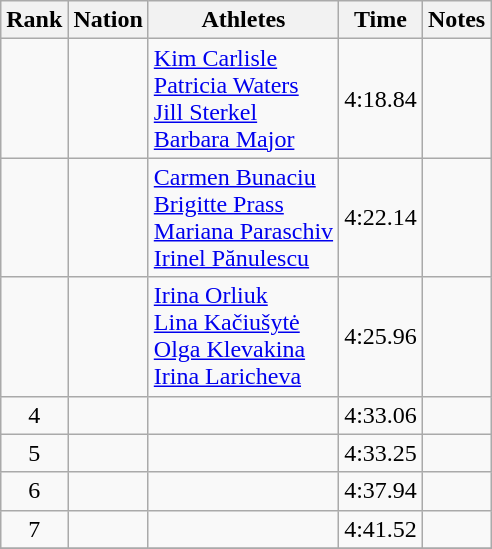<table class="wikitable sortable" style="text-align:center">
<tr>
<th>Rank</th>
<th>Nation</th>
<th>Athletes</th>
<th>Time</th>
<th>Notes</th>
</tr>
<tr>
<td></td>
<td align="left"></td>
<td align="left"><a href='#'>Kim Carlisle</a><br><a href='#'>Patricia Waters</a><br><a href='#'>Jill Sterkel</a><br><a href='#'>Barbara Major</a></td>
<td>4:18.84</td>
<td></td>
</tr>
<tr>
<td></td>
<td align="left"></td>
<td align="left"><a href='#'>Carmen Bunaciu</a><br><a href='#'>Brigitte Prass</a><br><a href='#'>Mariana Paraschiv</a><br><a href='#'>Irinel Pănulescu</a></td>
<td>4:22.14</td>
<td></td>
</tr>
<tr>
<td></td>
<td align="left"></td>
<td align="left"><a href='#'>Irina Orliuk</a><br><a href='#'>Lina Kačiušytė</a><br><a href='#'>Olga Klevakina</a><br><a href='#'>Irina Laricheva</a></td>
<td>4:25.96</td>
<td></td>
</tr>
<tr>
<td>4</td>
<td align="left"></td>
<td align="left"></td>
<td>4:33.06</td>
<td></td>
</tr>
<tr>
<td>5</td>
<td align="left"></td>
<td align="left"></td>
<td>4:33.25</td>
<td></td>
</tr>
<tr>
<td>6</td>
<td align="left"></td>
<td align="left"></td>
<td>4:37.94</td>
<td></td>
</tr>
<tr>
<td>7</td>
<td align="left"></td>
<td align="left"></td>
<td>4:41.52</td>
<td></td>
</tr>
<tr>
</tr>
</table>
